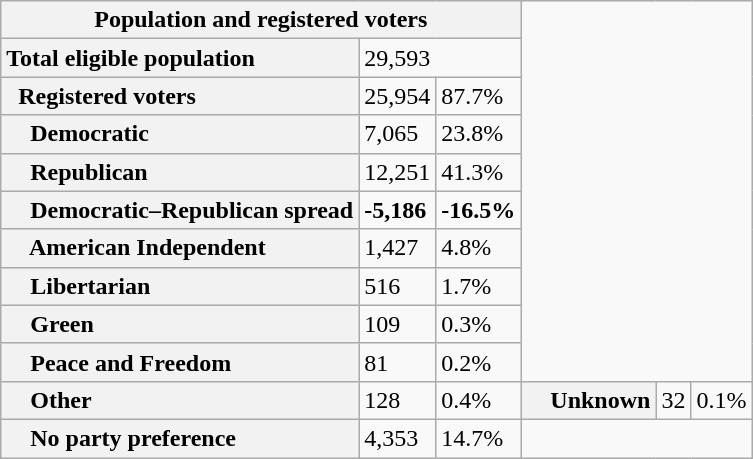<table class="wikitable collapsible collapsed">
<tr>
<th colspan="3">Population and registered voters</th>
</tr>
<tr>
<th scope="row" style="text-align: left;">Total eligible population</th>
<td colspan="2">29,593</td>
</tr>
<tr>
<th scope="row" style="text-align: left;">  Registered voters</th>
<td>25,954</td>
<td>87.7%</td>
</tr>
<tr>
<th scope="row" style="text-align: left;">    Democratic</th>
<td>7,065</td>
<td>23.8%</td>
</tr>
<tr>
<th scope="row" style="text-align: left;">    Republican</th>
<td>12,251</td>
<td>41.3%</td>
</tr>
<tr>
<th scope="row" style="text-align: left;">    Democratic–Republican spread</th>
<td><span><strong>-5,186</strong></span></td>
<td><span><strong>-16.5%</strong></span></td>
</tr>
<tr>
<th scope="row" style="text-align: left;">    American Independent</th>
<td>1,427</td>
<td>4.8%</td>
</tr>
<tr>
<th scope="row" style="text-align: left;">    Libertarian</th>
<td>516</td>
<td>1.7%</td>
</tr>
<tr>
<th scope="row" style="text-align: left;">    Green</th>
<td>109</td>
<td>0.3%</td>
</tr>
<tr>
<th scope="row" style="text-align: left;">    Peace and Freedom</th>
<td>81</td>
<td>0.2%</td>
</tr>
<tr>
<th scope="row" style="text-align: left;">    Other</th>
<td>128</td>
<td>0.4%</td>
<th scope="row" style="text-align: left;">    Unknown</th>
<td>32</td>
<td>0.1%</td>
</tr>
<tr>
<th scope="row" style="text-align: left;">    No party preference</th>
<td>4,353</td>
<td>14.7%</td>
</tr>
</table>
